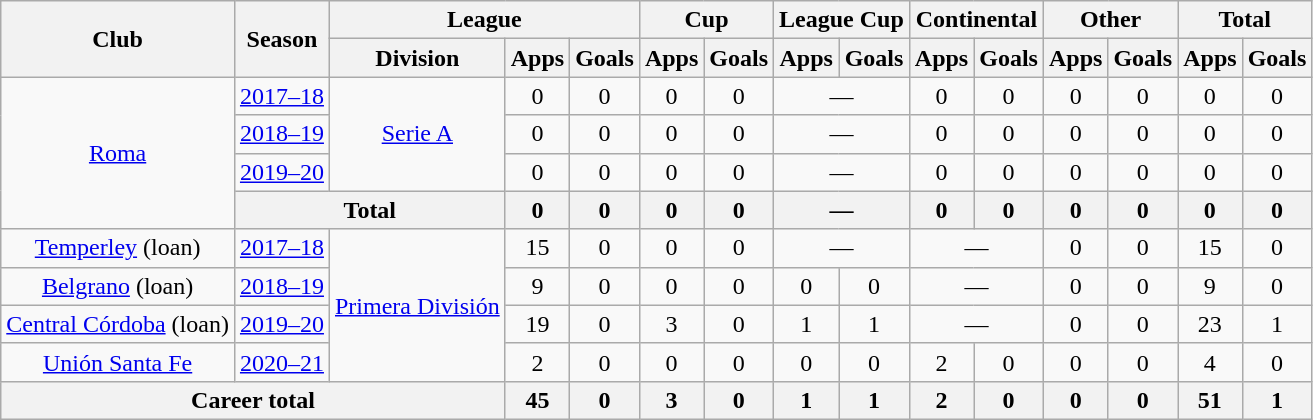<table class="wikitable" style="text-align:center">
<tr>
<th rowspan="2">Club</th>
<th rowspan="2">Season</th>
<th colspan="3">League</th>
<th colspan="2">Cup</th>
<th colspan="2">League Cup</th>
<th colspan="2">Continental</th>
<th colspan="2">Other</th>
<th colspan="2">Total</th>
</tr>
<tr>
<th>Division</th>
<th>Apps</th>
<th>Goals</th>
<th>Apps</th>
<th>Goals</th>
<th>Apps</th>
<th>Goals</th>
<th>Apps</th>
<th>Goals</th>
<th>Apps</th>
<th>Goals</th>
<th>Apps</th>
<th>Goals</th>
</tr>
<tr>
<td rowspan="4"><a href='#'>Roma</a></td>
<td><a href='#'>2017–18</a></td>
<td rowspan="3"><a href='#'>Serie A</a></td>
<td>0</td>
<td>0</td>
<td>0</td>
<td>0</td>
<td colspan="2">—</td>
<td>0</td>
<td>0</td>
<td>0</td>
<td>0</td>
<td>0</td>
<td>0</td>
</tr>
<tr>
<td><a href='#'>2018–19</a></td>
<td>0</td>
<td>0</td>
<td>0</td>
<td>0</td>
<td colspan="2">—</td>
<td>0</td>
<td>0</td>
<td>0</td>
<td>0</td>
<td>0</td>
<td>0</td>
</tr>
<tr>
<td><a href='#'>2019–20</a></td>
<td>0</td>
<td>0</td>
<td>0</td>
<td>0</td>
<td colspan="2">—</td>
<td>0</td>
<td>0</td>
<td>0</td>
<td>0</td>
<td>0</td>
<td>0</td>
</tr>
<tr>
<th colspan="2">Total</th>
<th>0</th>
<th>0</th>
<th>0</th>
<th>0</th>
<th colspan="2">—</th>
<th>0</th>
<th>0</th>
<th>0</th>
<th>0</th>
<th>0</th>
<th>0</th>
</tr>
<tr>
<td rowspan="1"><a href='#'>Temperley</a> (loan)</td>
<td><a href='#'>2017–18</a></td>
<td rowspan="4"><a href='#'>Primera División</a></td>
<td>15</td>
<td>0</td>
<td>0</td>
<td>0</td>
<td colspan="2">—</td>
<td colspan="2">—</td>
<td>0</td>
<td>0</td>
<td>15</td>
<td>0</td>
</tr>
<tr>
<td rowspan="1"><a href='#'>Belgrano</a> (loan)</td>
<td><a href='#'>2018–19</a></td>
<td>9</td>
<td>0</td>
<td>0</td>
<td>0</td>
<td>0</td>
<td>0</td>
<td colspan="2">—</td>
<td>0</td>
<td>0</td>
<td>9</td>
<td>0</td>
</tr>
<tr>
<td rowspan="1"><a href='#'>Central Córdoba</a> (loan)</td>
<td><a href='#'>2019–20</a></td>
<td>19</td>
<td>0</td>
<td>3</td>
<td>0</td>
<td>1</td>
<td>1</td>
<td colspan="2">—</td>
<td>0</td>
<td>0</td>
<td>23</td>
<td>1</td>
</tr>
<tr>
<td rowspan="1"><a href='#'>Unión Santa Fe</a></td>
<td><a href='#'>2020–21</a></td>
<td>2</td>
<td>0</td>
<td>0</td>
<td>0</td>
<td>0</td>
<td>0</td>
<td>2</td>
<td>0</td>
<td>0</td>
<td>0</td>
<td>4</td>
<td>0</td>
</tr>
<tr>
<th colspan="3">Career total</th>
<th>45</th>
<th>0</th>
<th>3</th>
<th>0</th>
<th>1</th>
<th>1</th>
<th>2</th>
<th>0</th>
<th>0</th>
<th>0</th>
<th>51</th>
<th>1</th>
</tr>
</table>
